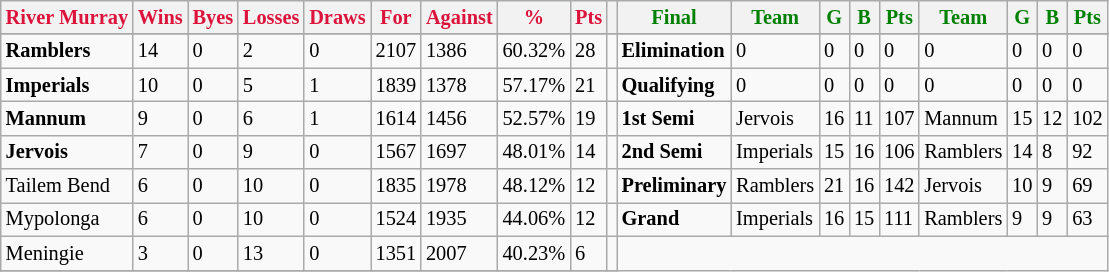<table style="font-size: 85%; text-align: left;" class="wikitable">
<tr>
<th style="color:crimson">River Murray</th>
<th style="color:crimson">Wins</th>
<th style="color:crimson">Byes</th>
<th style="color:crimson">Losses</th>
<th style="color:crimson">Draws</th>
<th style="color:crimson">For</th>
<th style="color:crimson">Against</th>
<th style="color:crimson">%</th>
<th style="color:crimson">Pts</th>
<th></th>
<th style="color:green">Final</th>
<th style="color:green">Team</th>
<th style="color:green">G</th>
<th style="color:green">B</th>
<th style="color:green">Pts</th>
<th style="color:green">Team</th>
<th style="color:green">G</th>
<th style="color:green">B</th>
<th style="color:green">Pts</th>
</tr>
<tr>
</tr>
<tr>
</tr>
<tr>
<td><strong>	Ramblers	</strong></td>
<td>14</td>
<td>0</td>
<td>2</td>
<td>0</td>
<td>2107</td>
<td>1386</td>
<td>60.32%</td>
<td>28</td>
<td></td>
<td><strong>Elimination</strong></td>
<td>0</td>
<td>0</td>
<td>0</td>
<td>0</td>
<td>0</td>
<td>0</td>
<td>0</td>
<td>0</td>
</tr>
<tr>
<td><strong>	Imperials	</strong></td>
<td>10</td>
<td>0</td>
<td>5</td>
<td>1</td>
<td>1839</td>
<td>1378</td>
<td>57.17%</td>
<td>21</td>
<td></td>
<td><strong>Qualifying</strong></td>
<td>0</td>
<td>0</td>
<td>0</td>
<td>0</td>
<td>0</td>
<td>0</td>
<td>0</td>
<td>0</td>
</tr>
<tr>
<td><strong>	Mannum	</strong></td>
<td>9</td>
<td>0</td>
<td>6</td>
<td>1</td>
<td>1614</td>
<td>1456</td>
<td>52.57%</td>
<td>19</td>
<td></td>
<td><strong>1st Semi</strong></td>
<td>Jervois</td>
<td>16</td>
<td>11</td>
<td>107</td>
<td>Mannum</td>
<td>15</td>
<td>12</td>
<td>102</td>
</tr>
<tr>
<td><strong>	Jervois	</strong></td>
<td>7</td>
<td>0</td>
<td>9</td>
<td>0</td>
<td>1567</td>
<td>1697</td>
<td>48.01%</td>
<td>14</td>
<td></td>
<td><strong>2nd Semi</strong></td>
<td>Imperials</td>
<td>15</td>
<td>16</td>
<td>106</td>
<td>Ramblers</td>
<td>14</td>
<td>8</td>
<td>92</td>
</tr>
<tr>
<td>Tailem Bend</td>
<td>6</td>
<td>0</td>
<td>10</td>
<td>0</td>
<td>1835</td>
<td>1978</td>
<td>48.12%</td>
<td>12</td>
<td></td>
<td><strong>Preliminary</strong></td>
<td>Ramblers</td>
<td>21</td>
<td>16</td>
<td>142</td>
<td>Jervois</td>
<td>10</td>
<td>9</td>
<td>69</td>
</tr>
<tr>
<td>Mypolonga</td>
<td>6</td>
<td>0</td>
<td>10</td>
<td>0</td>
<td>1524</td>
<td>1935</td>
<td>44.06%</td>
<td>12</td>
<td></td>
<td><strong>Grand</strong></td>
<td>Imperials</td>
<td>16</td>
<td>15</td>
<td>111</td>
<td>Ramblers</td>
<td>9</td>
<td>9</td>
<td>63</td>
</tr>
<tr>
<td>Meningie</td>
<td>3</td>
<td>0</td>
<td>13</td>
<td>0</td>
<td>1351</td>
<td>2007</td>
<td>40.23%</td>
<td>6</td>
<td></td>
</tr>
<tr>
</tr>
</table>
